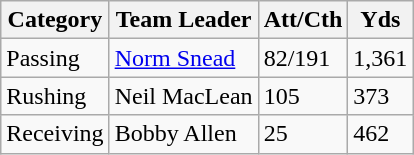<table class="wikitable">
<tr>
<th>Category</th>
<th>Team Leader</th>
<th>Att/Cth</th>
<th>Yds</th>
</tr>
<tr style="background: ##ddffdd;">
<td>Passing</td>
<td><a href='#'>Norm Snead</a></td>
<td>82/191</td>
<td>1,361</td>
</tr>
<tr style="background: ##ffdddd;">
<td>Rushing</td>
<td>Neil MacLean</td>
<td>105</td>
<td>373</td>
</tr>
<tr style="background: ##ddffdd;">
<td>Receiving</td>
<td>Bobby Allen</td>
<td>25</td>
<td>462</td>
</tr>
</table>
